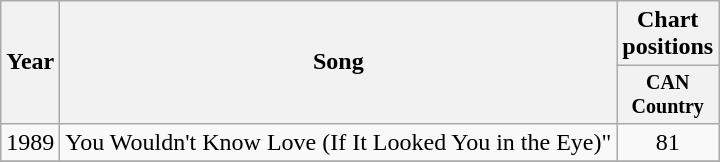<table class="wikitable" style="text-align:center;">
<tr>
<th rowspan="2">Year</th>
<th rowspan="2">Song</th>
<th colspan="1">Chart positions</th>
</tr>
<tr style="font-size:smaller;">
<th width="60">CAN Country</th>
</tr>
<tr>
<td>1989</td>
<td align="left">You Wouldn't Know Love (If It Looked You in the Eye)"</td>
<td>81</td>
</tr>
<tr>
</tr>
</table>
